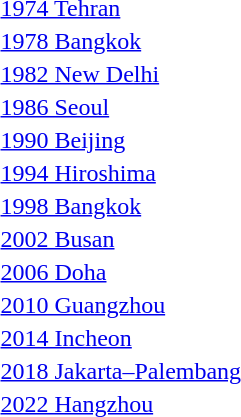<table>
<tr>
<td><a href='#'>1974 Tehran</a></td>
<td></td>
<td></td>
<td></td>
</tr>
<tr>
<td><a href='#'>1978 Bangkok</a></td>
<td></td>
<td></td>
<td></td>
</tr>
<tr>
<td rowspan=2><a href='#'>1982 New Delhi</a></td>
<td rowspan=2></td>
<td rowspan=2></td>
<td></td>
</tr>
<tr>
<td></td>
</tr>
<tr>
<td><a href='#'>1986 Seoul</a></td>
<td></td>
<td></td>
<td></td>
</tr>
<tr>
<td><a href='#'>1990 Beijing</a></td>
<td></td>
<td></td>
<td></td>
</tr>
<tr>
<td rowspan=2><a href='#'>1994 Hiroshima</a></td>
<td rowspan=2></td>
<td rowspan=2></td>
<td></td>
</tr>
<tr>
<td></td>
</tr>
<tr>
<td><a href='#'>1998 Bangkok</a></td>
<td></td>
<td></td>
<td></td>
</tr>
<tr>
<td><a href='#'>2002 Busan</a></td>
<td></td>
<td></td>
<td></td>
</tr>
<tr>
<td><a href='#'>2006 Doha</a></td>
<td></td>
<td></td>
<td></td>
</tr>
<tr>
<td><a href='#'>2010 Guangzhou</a></td>
<td></td>
<td></td>
<td></td>
</tr>
<tr>
<td><a href='#'>2014 Incheon</a></td>
<td></td>
<td></td>
<td></td>
</tr>
<tr>
<td><a href='#'>2018 Jakarta–Palembang</a></td>
<td></td>
<td></td>
<td></td>
</tr>
<tr>
<td><a href='#'>2022 Hangzhou</a></td>
<td></td>
<td></td>
<td></td>
</tr>
</table>
